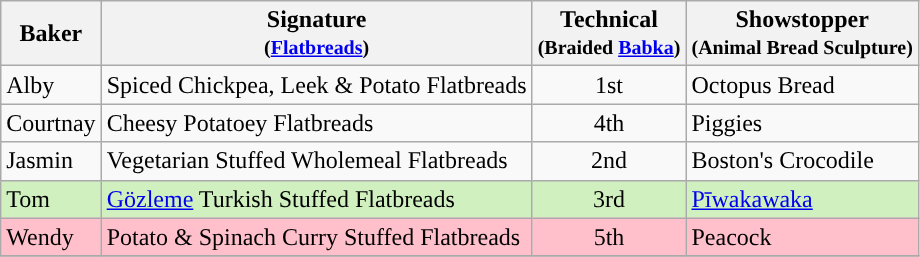<table class="wikitable" style="text-align:center;">
<tr>
<th>Baker</th>
<th>Signature<br><small>(<a href='#'>Flatbreads</a>)</small></th>
<th>Technical<br><small>(Braided <a href='#'>Babka</a>)</small></th>
<th>Showstopper<br><small>(Animal Bread Sculpture)</small></th>
</tr>
<tr>
<td align="left">Alby</td>
<td align="left">Spiced Chickpea, Leek & Potato Flatbreads</td>
<td>1st</td>
<td align="left">Octopus Bread</td>
</tr>
<tr>
<td align="left">Courtnay</td>
<td align="left">Cheesy Potatoey Flatbreads</td>
<td>4th</td>
<td align="left">Piggies</td>
</tr>
<tr>
<td align="left">Jasmin</td>
<td align="left">Vegetarian Stuffed Wholemeal Flatbreads</td>
<td>2nd</td>
<td align="left">Boston's Crocodile</td>
</tr>
<tr style="background:#d0f0c0;">
<td align="left">Tom</td>
<td align="left"><a href='#'>Gözleme</a> Turkish Stuffed Flatbreads</td>
<td>3rd</td>
<td align="left"><a href='#'>Pīwakawaka</a></td>
</tr>
<tr style="background:pink;">
<td align="left">Wendy</td>
<td align="left">Potato & Spinach Curry Stuffed Flatbreads</td>
<td>5th</td>
<td align="left">Peacock</td>
</tr>
<tr>
</tr>
</table>
